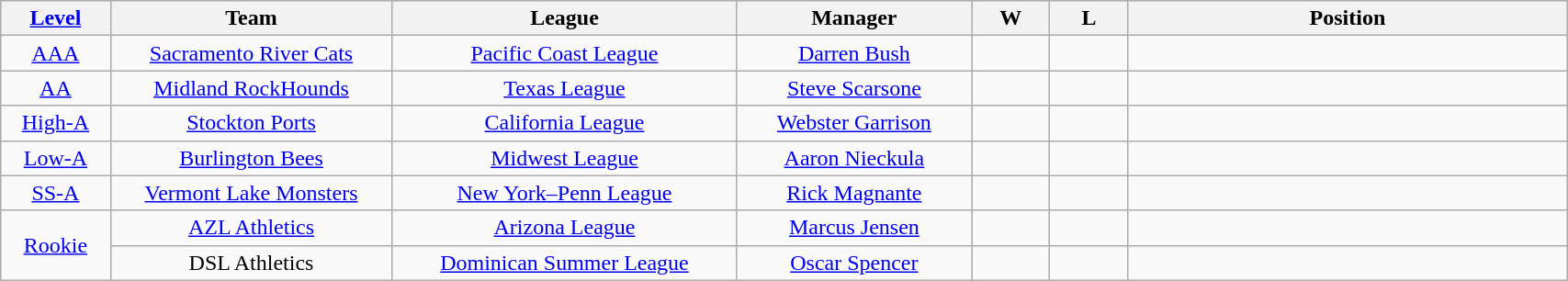<table class="wikitable"  style="width:90%; text-align:center;">
<tr>
<th style="width:7%;"><a href='#'>Level</a></th>
<th style="width:18%;">Team</th>
<th style="width:22%;">League</th>
<th style="width:15%;">Manager</th>
<th style="width:5%;">W</th>
<th style="width:5%;">L</th>
<th style="width:30%;">Position</th>
</tr>
<tr>
<td><a href='#'>AAA</a></td>
<td><a href='#'>Sacramento River Cats</a></td>
<td><a href='#'>Pacific Coast League</a></td>
<td><a href='#'>Darren Bush</a></td>
<td></td>
<td></td>
<td></td>
</tr>
<tr>
<td><a href='#'>AA</a></td>
<td><a href='#'>Midland RockHounds</a></td>
<td><a href='#'>Texas League</a></td>
<td><a href='#'>Steve Scarsone</a></td>
<td></td>
<td></td>
<td></td>
</tr>
<tr>
<td><a href='#'>High-A</a></td>
<td><a href='#'>Stockton Ports</a></td>
<td><a href='#'>California League</a></td>
<td><a href='#'>Webster Garrison</a></td>
<td></td>
<td></td>
<td></td>
</tr>
<tr>
<td><a href='#'>Low-A</a></td>
<td><a href='#'>Burlington Bees</a></td>
<td><a href='#'>Midwest League</a></td>
<td><a href='#'>Aaron Nieckula</a></td>
<td></td>
<td></td>
<td></td>
</tr>
<tr>
<td><a href='#'>SS-A</a></td>
<td><a href='#'>Vermont Lake Monsters</a></td>
<td><a href='#'>New York–Penn League</a></td>
<td><a href='#'>Rick Magnante</a></td>
<td></td>
<td></td>
<td></td>
</tr>
<tr>
<td rowspan=2><a href='#'>Rookie</a></td>
<td><a href='#'>AZL Athletics</a></td>
<td><a href='#'>Arizona League</a></td>
<td><a href='#'>Marcus Jensen</a></td>
<td></td>
<td></td>
<td></td>
</tr>
<tr>
<td>DSL Athletics</td>
<td><a href='#'>Dominican Summer League</a></td>
<td><a href='#'>Oscar Spencer</a></td>
<td></td>
<td></td>
<td></td>
</tr>
</table>
